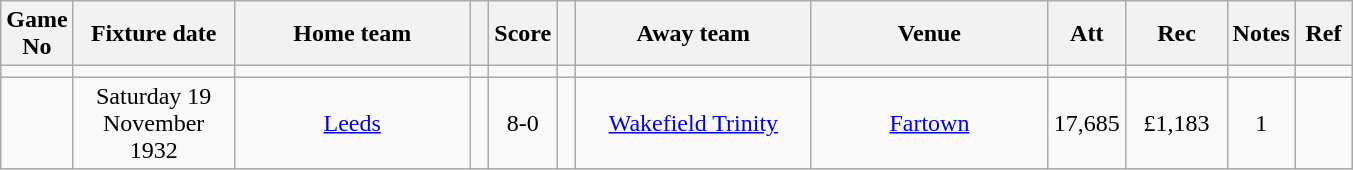<table class="wikitable" style="text-align:center;">
<tr>
<th width=20 abbr="No">Game No</th>
<th width=100 abbr="Date">Fixture date</th>
<th width=150 abbr="Home team">Home team</th>
<th width=5 abbr="space"></th>
<th width=20 abbr="Score">Score</th>
<th width=5 abbr="space"></th>
<th width=150 abbr="Away team">Away team</th>
<th width=150 abbr="Venue">Venue</th>
<th width=45 abbr="Att">Att</th>
<th width=60 abbr="Rec">Rec</th>
<th width=20 abbr="Notes">Notes</th>
<th width=30 abbr="Ref">Ref</th>
</tr>
<tr>
<td></td>
<td></td>
<td></td>
<td></td>
<td></td>
<td></td>
<td></td>
<td></td>
<td></td>
<td></td>
<td></td>
</tr>
<tr>
<td></td>
<td>Saturday 19 November 1932</td>
<td><a href='#'>Leeds</a></td>
<td></td>
<td>8-0</td>
<td></td>
<td><a href='#'>Wakefield Trinity</a></td>
<td><a href='#'>Fartown</a></td>
<td>17,685</td>
<td>£1,183</td>
<td>1</td>
<td></td>
</tr>
</table>
